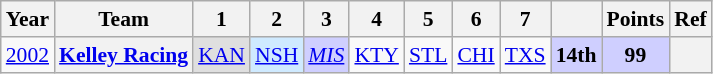<table class="wikitable" style="text-align:center; font-size:90%">
<tr>
<th>Year</th>
<th>Team</th>
<th>1</th>
<th>2</th>
<th>3</th>
<th>4</th>
<th>5</th>
<th>6</th>
<th>7</th>
<th></th>
<th>Points</th>
<th>Ref</th>
</tr>
<tr>
<td><a href='#'>2002</a></td>
<th><a href='#'>Kelley Racing</a></th>
<td style="background:#DFDFDF;"><a href='#'>KAN</a><br></td>
<td style="background:#CFEAFF;"><a href='#'>NSH</a><br></td>
<td style="background:#CFCFFF;"><em><a href='#'>MIS</a></em><br></td>
<td><a href='#'>KTY</a><br></td>
<td><a href='#'>STL</a></td>
<td><a href='#'>CHI</a></td>
<td><a href='#'>TXS</a></td>
<td style="background:#CFCFFF;"><strong>14th</strong></td>
<td style="background:#CFCFFF;"><strong>99</strong></td>
<th></th>
</tr>
</table>
